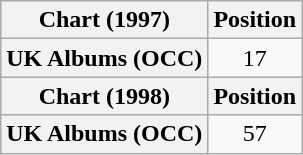<table class="wikitable plainrowheaders" style="text-align:center">
<tr>
<th scope="col">Chart (1997)</th>
<th scope="col">Position</th>
</tr>
<tr>
<th scope="row">UK Albums (OCC)</th>
<td>17</td>
</tr>
<tr>
<th scope="col">Chart (1998)</th>
<th scope="col">Position</th>
</tr>
<tr>
<th scope="row">UK Albums (OCC)</th>
<td>57</td>
</tr>
</table>
